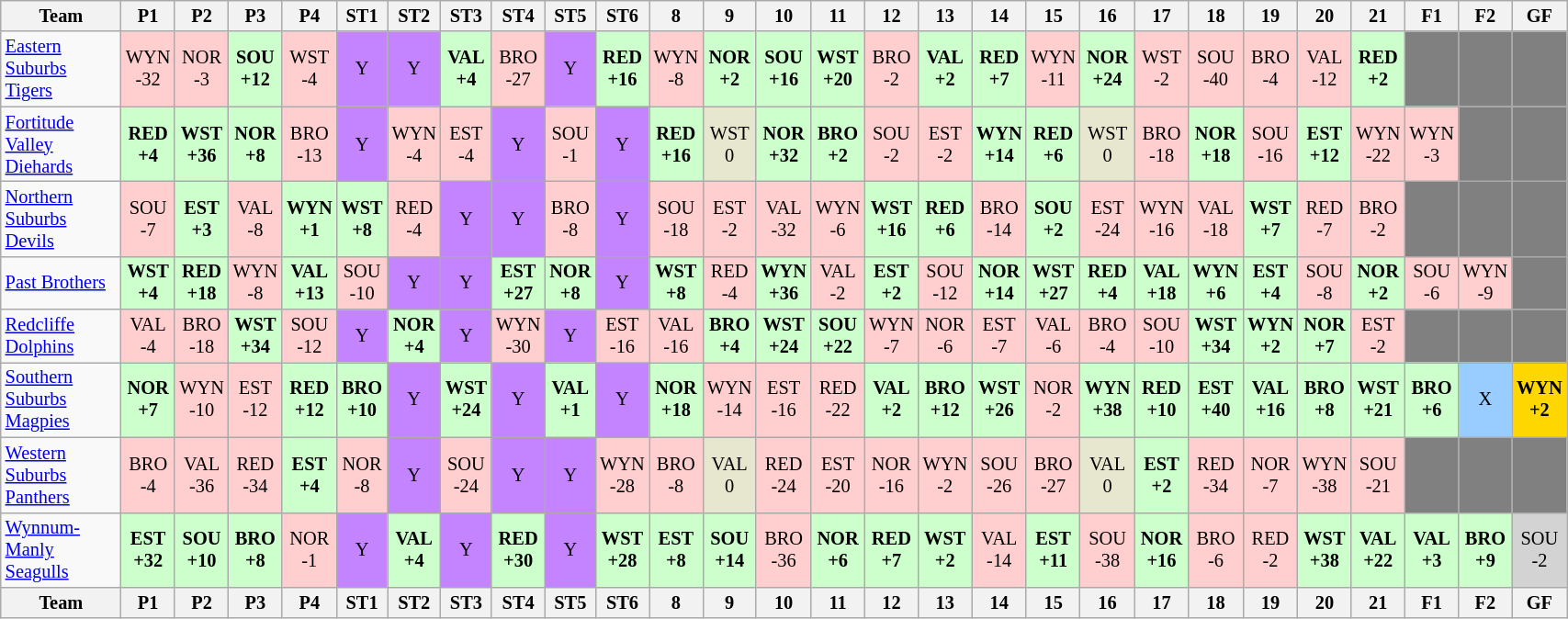<table class="wikitable sortable" style="font-size:85%; text-align:center; width:90%">
<tr>
<th valign="middle">Team</th>
<th>P1</th>
<th>P2</th>
<th>P3</th>
<th>P4</th>
<th>ST1</th>
<th>ST2</th>
<th>ST3</th>
<th>ST4</th>
<th>ST5</th>
<th>ST6</th>
<th>8</th>
<th>9</th>
<th>10</th>
<th>11</th>
<th>12</th>
<th>13</th>
<th>14</th>
<th>15</th>
<th>16</th>
<th>17</th>
<th>18</th>
<th>19</th>
<th>20</th>
<th>21</th>
<th>F1</th>
<th>F2</th>
<th>GF</th>
</tr>
<tr>
<td align="left"><a href='#'>Eastern Suburbs Tigers</a></td>
<td style="background:#FFCFCF;">WYN<br>-32</td>
<td style="background:#FFCFCF;">NOR<br>-3</td>
<td style="background:#cfc;"><strong>SOU</strong><br><strong>+12</strong></td>
<td style="background:#FFCFCF;">WST<br>-4</td>
<td style="background:#c584ff;">Y</td>
<td style="background:#c584ff;">Y</td>
<td style="background:#cfc;"><strong>VAL</strong><br><strong>+4</strong></td>
<td style="background:#FFCFCF;">BRO<br>-27</td>
<td style="background:#c584ff;">Y</td>
<td style="background:#cfc;"><strong>RED</strong><br><strong>+16</strong></td>
<td style="background:#FFCFCF;">WYN<br>-8</td>
<td style="background:#cfc;"><strong>NOR</strong><br><strong>+2</strong></td>
<td style="background:#cfc;"><strong>SOU</strong><br><strong>+16</strong></td>
<td style="background:#cfc;"><strong>WST</strong><br><strong>+20</strong></td>
<td style="background:#FFCFCF;">BRO<br>-2</td>
<td style="background:#cfc;"><strong>VAL</strong><br><strong>+2</strong></td>
<td style="background:#cfc;"><strong>RED</strong><br><strong>+7</strong></td>
<td style="background:#FFCFCF;">WYN<br>-11</td>
<td style="background:#cfc;"><strong>NOR</strong><br><strong>+24</strong></td>
<td style="background:#FFCFCF;">WST<br>-2</td>
<td style="background:#FFCFCF;">SOU<br>-40</td>
<td style="background:#FFCFCF;">BRO<br>-4</td>
<td style="background:#FFCFCF;">VAL<br>-12</td>
<td style="background:#cfc;"><strong>RED</strong><br><strong>+2</strong></td>
<td style="background:#808080;"></td>
<td style="background:#808080;"></td>
<td style="background:#808080;"></td>
</tr>
<tr>
<td align="left"><a href='#'>Fortitude Valley Diehards</a></td>
<td style="background:#cfc;"><strong>RED</strong><br><strong>+4</strong></td>
<td style="background:#cfc;"><strong>WST</strong><br><strong>+36</strong></td>
<td style="background:#cfc;"><strong>NOR</strong><br><strong>+8</strong></td>
<td style="background:#FFCFCF;">BRO<br>-13</td>
<td style="background:#c584ff;">Y</td>
<td style="background:#FFCFCF;">WYN<br>-4</td>
<td style="background:#FFCFCF;">EST<br>-4</td>
<td style="background:#c584ff;">Y</td>
<td style="background:#FFCFCF;">SOU<br>-1</td>
<td style="background:#c584ff;">Y</td>
<td style="background:#cfc;"><strong>RED</strong><br><strong>+16</strong></td>
<td style="background:#E6E7CE;">WST<br>0</td>
<td style="background:#cfc;"><strong>NOR</strong><br><strong>+32</strong></td>
<td style="background:#cfc;"><strong>BRO</strong><br><strong>+2</strong></td>
<td style="background:#FFCFCF;">SOU<br>-2</td>
<td style="background:#FFCFCF;">EST<br>-2</td>
<td style="background:#cfc;"><strong>WYN</strong><br><strong>+14</strong></td>
<td style="background:#cfc;"><strong>RED</strong><br><strong>+6</strong></td>
<td style="background:#E6E7CE;">WST<br>0</td>
<td style="background:#FFCFCF;">BRO<br>-18</td>
<td style="background:#cfc;"><strong>NOR</strong><br><strong>+18</strong></td>
<td style="background:#FFCFCF;">SOU<br>-16</td>
<td style="background:#cfc;"><strong>EST</strong><br><strong>+12</strong></td>
<td style="background:#FFCFCF;">WYN<br>-22</td>
<td style="background:#FFCFCF;">WYN<br>-3</td>
<td style="background:#808080;"></td>
<td style="background:#808080;"></td>
</tr>
<tr>
<td align="left"><a href='#'>Northern Suburbs Devils</a></td>
<td style="background:#FFCFCF;">SOU<br>-7</td>
<td style="background:#cfc;"><strong>EST</strong><br><strong>+3</strong></td>
<td style="background:#FFCFCF;">VAL<br>-8</td>
<td style="background:#cfc;"><strong>WYN</strong><br><strong>+1</strong></td>
<td style="background:#cfc;"><strong>WST</strong><br><strong>+8</strong></td>
<td style="background:#FFCFCF;">RED<br>-4</td>
<td style="background:#c584ff;">Y</td>
<td style="background:#c584ff;">Y</td>
<td style="background:#FFCFCF;">BRO<br>-8</td>
<td style="background:#c584ff;">Y</td>
<td style="background:#FFCFCF;">SOU<br>-18</td>
<td style="background:#FFCFCF;">EST<br>-2</td>
<td style="background:#FFCFCF;">VAL<br>-32</td>
<td style="background:#FFCFCF;">WYN<br>-6</td>
<td style="background:#cfc;"><strong>WST</strong><br><strong>+16</strong></td>
<td style="background:#cfc;"><strong>RED</strong><br><strong>+6</strong></td>
<td style="background:#FFCFCF;">BRO<br>-14</td>
<td style="background:#cfc;"><strong>SOU</strong><br><strong>+2</strong></td>
<td style="background:#FFCFCF;">EST<br>-24</td>
<td style="background:#FFCFCF;">WYN<br>-16</td>
<td style="background:#FFCFCF;">VAL<br>-18</td>
<td style="background:#cfc;"><strong>WST</strong><br><strong>+7</strong></td>
<td style="background:#FFCFCF;">RED<br>-7</td>
<td style="background:#FFCFCF;">BRO<br>-2</td>
<td style="background:#808080;"></td>
<td style="background:#808080;"></td>
<td style="background:#808080;"></td>
</tr>
<tr>
<td align="left"><a href='#'>Past Brothers</a></td>
<td style="background:#cfc;"><strong>WST</strong><br><strong>+4</strong></td>
<td style="background:#cfc;"><strong>RED</strong><br><strong>+18</strong></td>
<td style="background:#FFCFCF;">WYN<br>-8</td>
<td style="background:#cfc;"><strong>VAL</strong><br><strong>+13</strong></td>
<td style="background:#FFCFCF;">SOU<br>-10</td>
<td style="background:#c584ff;">Y</td>
<td style="background:#c584ff;">Y</td>
<td style="background:#cfc;"><strong>EST</strong><br><strong>+27</strong></td>
<td style="background:#cfc;"><strong>NOR</strong><br><strong>+8</strong></td>
<td style="background:#c584ff;">Y</td>
<td style="background:#cfc;"><strong>WST</strong><br><strong>+8</strong></td>
<td style="background:#FFCFCF;">RED<br>-4</td>
<td style="background:#cfc;"><strong>WYN</strong><br><strong>+36</strong></td>
<td style="background:#FFCFCF;">VAL<br>-2</td>
<td style="background:#cfc;"><strong>EST</strong><br><strong>+2</strong></td>
<td style="background:#FFCFCF;">SOU<br>-12</td>
<td style="background:#cfc;"><strong>NOR</strong><br><strong>+14</strong></td>
<td style="background:#cfc;"><strong>WST</strong><br><strong>+27</strong></td>
<td style="background:#cfc;"><strong>RED</strong><br><strong>+4</strong></td>
<td style="background:#cfc;"><strong>VAL</strong><br><strong>+18</strong></td>
<td style="background:#cfc;"><strong>WYN</strong><br><strong>+6</strong></td>
<td style="background:#cfc;"><strong>EST</strong><br><strong>+4</strong></td>
<td style="background:#FFCFCF;">SOU<br>-8</td>
<td style="background:#cfc;"><strong>NOR</strong><br><strong>+2</strong></td>
<td style="background:#FFCFCF;">SOU<br>-6</td>
<td style="background:#FFCFCF;">WYN<br>-9</td>
<td style="background:#808080;"></td>
</tr>
<tr>
<td align="left"><a href='#'>Redcliffe Dolphins</a></td>
<td style="background:#FFCFCF;">VAL<br>-4</td>
<td style="background:#FFCFCF;">BRO<br>-18</td>
<td style="background:#cfc;"><strong>WST</strong><br><strong>+34</strong></td>
<td style="background:#FFCFCF;">SOU<br>-12</td>
<td style="background:#c584ff;">Y</td>
<td style="background:#cfc;"><strong>NOR</strong><br><strong>+4</strong></td>
<td style="background:#c584ff;">Y</td>
<td style="background:#FFCFCF;">WYN<br>-30</td>
<td style="background:#c584ff;">Y</td>
<td style="background:#FFCFCF;">EST<br>-16</td>
<td style="background:#FFCFCF;">VAL<br>-16</td>
<td style="background:#cfc;"><strong>BRO</strong><br><strong>+4</strong></td>
<td style="background:#cfc;"><strong>WST</strong><br><strong>+24</strong></td>
<td style="background:#cfc;"><strong>SOU</strong><br><strong>+22</strong></td>
<td style="background:#FFCFCF;">WYN<br>-7</td>
<td style="background:#FFCFCF;">NOR<br>-6</td>
<td style="background:#FFCFCF;">EST<br>-7</td>
<td style="background:#FFCFCF;">VAL<br>-6</td>
<td style="background:#FFCFCF;">BRO<br>-4</td>
<td style="background:#FFCFCF;">SOU<br>-10</td>
<td style="background:#cfc;"><strong>WST</strong><br><strong>+34</strong></td>
<td style="background:#cfc;"><strong>WYN</strong><br><strong>+2</strong></td>
<td style="background:#cfc;"><strong>NOR</strong><br><strong>+7</strong></td>
<td style="background:#FFCFCF;">EST<br>-2</td>
<td style="background:#808080;"></td>
<td style="background:#808080;"></td>
<td style="background:#808080;"></td>
</tr>
<tr>
<td align="left"><a href='#'>Southern Suburbs Magpies</a></td>
<td style="background:#cfc;"><strong>NOR</strong><br><strong>+7</strong></td>
<td style="background:#FFCFCF;">WYN<br>-10</td>
<td style="background:#FFCFCF;">EST<br>-12</td>
<td style="background:#cfc;"><strong>RED</strong><br><strong>+12</strong></td>
<td style="background:#cfc;"><strong>BRO</strong><br><strong>+10</strong></td>
<td style="background:#c584ff;">Y</td>
<td style="background:#cfc;"><strong>WST</strong><br><strong>+24</strong></td>
<td style="background:#c584ff;">Y</td>
<td style="background:#cfc;"><strong>VAL</strong><br><strong>+1</strong></td>
<td style="background:#c584ff;">Y</td>
<td style="background:#cfc;"><strong>NOR</strong><br><strong>+18</strong></td>
<td style="background:#FFCFCF;">WYN<br>-14</td>
<td style="background:#FFCFCF;">EST<br>-16</td>
<td style="background:#FFCFCF;">RED<br>-22</td>
<td style="background:#cfc;"><strong>VAL</strong><br><strong>+2</strong></td>
<td style="background:#cfc;"><strong>BRO</strong><br><strong>+12</strong></td>
<td style="background:#cfc;"><strong>WST</strong><br><strong>+26</strong></td>
<td style="background:#FFCFCF;">NOR<br>-2</td>
<td style="background:#cfc;"><strong>WYN</strong><br><strong>+38</strong></td>
<td style="background:#cfc;"><strong>RED</strong><br><strong>+10</strong></td>
<td style="background:#cfc;"><strong>EST</strong><br><strong>+40</strong></td>
<td style="background:#cfc;"><strong>VAL</strong><br><strong>+16</strong></td>
<td style="background:#cfc;"><strong>BRO</strong><br><strong>+8</strong></td>
<td style="background:#cfc;"><strong>WST</strong><br><strong>+21</strong></td>
<td style="background:#cfc;"><strong>BRO</strong><br><strong>+6</strong></td>
<td style="background:#99ccff;">X</td>
<td style="background:#FFD700;"><strong>WYN</strong><br><strong>+2</strong></td>
</tr>
<tr>
<td align="left"><a href='#'>Western Suburbs Panthers</a></td>
<td style="background:#FFCFCF;">BRO<br>-4</td>
<td style="background:#FFCFCF;">VAL<br>-36</td>
<td style="background:#FFCFCF;">RED<br>-34</td>
<td style="background:#cfc;"><strong>EST</strong><br><strong>+4</strong></td>
<td style="background:#FFCFCF;">NOR<br>-8</td>
<td style="background:#c584ff;">Y</td>
<td style="background:#FFCFCF;">SOU<br>-24</td>
<td style="background:#c584ff;">Y</td>
<td style="background:#c584ff;">Y</td>
<td style="background:#FFCFCF;">WYN<br>-28</td>
<td style="background:#FFCFCF;">BRO<br>-8</td>
<td style="background:#E6E7CE;">VAL<br>0</td>
<td style="background:#FFCFCF;">RED<br>-24</td>
<td style="background:#FFCFCF;">EST<br>-20</td>
<td style="background:#FFCFCF;">NOR<br>-16</td>
<td style="background:#FFCFCF;">WYN<br>-2</td>
<td style="background:#FFCFCF;">SOU<br>-26</td>
<td style="background:#FFCFCF;">BRO<br>-27</td>
<td style="background:#E6E7CE;">VAL<br>0</td>
<td style="background:#cfc;"><strong>EST</strong><br><strong>+2</strong></td>
<td style="background:#FFCFCF;">RED<br>-34</td>
<td style="background:#FFCFCF;">NOR<br>-7</td>
<td style="background:#FFCFCF;">WYN<br>-38</td>
<td style="background:#FFCFCF;">SOU<br>-21</td>
<td style="background:#808080;"></td>
<td style="background:#808080;"></td>
<td style="background:#808080;"></td>
</tr>
<tr>
<td align="left"><a href='#'>Wynnum-Manly Seagulls</a></td>
<td style="background:#cfc;"><strong>EST</strong><br><strong>+32</strong></td>
<td style="background:#cfc;"><strong>SOU</strong><br><strong>+10</strong></td>
<td style="background:#cfc;"><strong>BRO</strong><br><strong>+8</strong></td>
<td style="background:#FFCFCF;">NOR<br>-1</td>
<td style="background:#c584ff;">Y</td>
<td style="background:#cfc;"><strong>VAL</strong><br><strong>+4</strong></td>
<td style="background:#c584ff;">Y</td>
<td style="background:#cfc;"><strong>RED</strong><br><strong>+30</strong></td>
<td style="background:#c584ff;">Y</td>
<td style="background:#cfc;"><strong>WST</strong><br><strong>+28</strong></td>
<td style="background:#cfc;"><strong>EST</strong><br><strong>+8</strong></td>
<td style="background:#cfc;"><strong>SOU</strong><br><strong>+14</strong></td>
<td style="background:#FFCFCF;">BRO<br>-36</td>
<td style="background:#cfc;"><strong>NOR</strong><br><strong>+6</strong></td>
<td style="background:#cfc;"><strong>RED</strong><br><strong>+7</strong></td>
<td style="background:#cfc;"><strong>WST</strong><br><strong>+2</strong></td>
<td style="background:#FFCFCF;">VAL<br>-14</td>
<td style="background:#cfc;"><strong>EST</strong><br><strong>+11</strong></td>
<td style="background:#FFCFCF;">SOU<br>-38</td>
<td style="background:#cfc;"><strong>NOR</strong><br><strong>+16</strong></td>
<td style="background:#FFCFCF;">BRO<br>-6</td>
<td style="background:#FFCFCF;">RED<br>-2</td>
<td style="background:#cfc;"><strong>WST</strong><br><strong>+38</strong></td>
<td style="background:#cfc;"><strong>VAL</strong><br><strong>+22</strong></td>
<td style="background:#cfc;"><strong>VAL</strong><br><strong>+3</strong></td>
<td style="background:#cfc;"><strong>BRO</strong><br><strong>+9</strong></td>
<td style="background:#D3D3D3;">SOU<br>-2</td>
</tr>
<tr valign="top">
<th valign="middle">Team</th>
<th>P1</th>
<th>P2</th>
<th>P3</th>
<th>P4</th>
<th>ST1</th>
<th>ST2</th>
<th>ST3</th>
<th>ST4</th>
<th>ST5</th>
<th>ST6</th>
<th>8</th>
<th>9</th>
<th>10</th>
<th>11</th>
<th>12</th>
<th>13</th>
<th>14</th>
<th>15</th>
<th>16</th>
<th>17</th>
<th>18</th>
<th>19</th>
<th>20</th>
<th>21</th>
<th>F1</th>
<th>F2</th>
<th>GF</th>
</tr>
</table>
